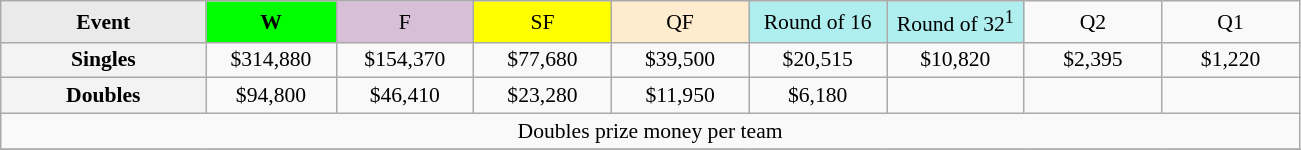<table class=wikitable style=font-size:90%;text-align:center>
<tr>
<td style="width:130px; background:#eaeaea;"><strong>Event</strong></td>
<td style="width:80px; background:lime;"><strong>W</strong></td>
<td style="width:85px; background:thistle;">F</td>
<td style="width:85px; background:#ff0;">SF</td>
<td style="width:85px; background:#ffebcd;">QF</td>
<td style="width:85px; background:#afeeee;">Round of 16</td>
<td style="width:85px; background:#afeeee;">Round of 32<sup>1</sup></td>
<td width=85>Q2</td>
<td width=85>Q1</td>
</tr>
<tr>
<td style="background:#f3f3f3;"><strong>Singles</strong></td>
<td>$314,880</td>
<td>$154,370</td>
<td>$77,680</td>
<td>$39,500</td>
<td>$20,515</td>
<td>$10,820</td>
<td>$2,395</td>
<td>$1,220</td>
</tr>
<tr>
<td style="background:#f3f3f3;"><strong>Doubles</strong></td>
<td>$94,800</td>
<td>$46,410</td>
<td>$23,280</td>
<td>$11,950</td>
<td>$6,180</td>
<td></td>
<td></td>
<td></td>
</tr>
<tr>
<td colspan=10>Doubles prize money per team</td>
</tr>
<tr>
</tr>
</table>
